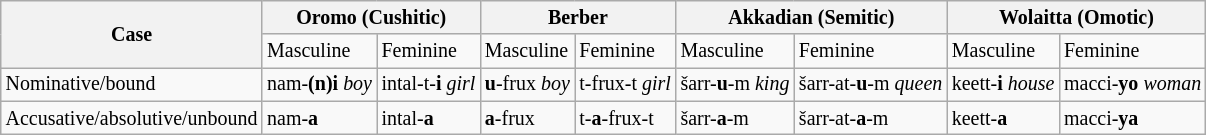<table class="wikitable" style="font-size:smaller;">
<tr>
<th rowspan="2">Case</th>
<th colspan="2">Oromo (Cushitic)</th>
<th colspan="2">Berber</th>
<th colspan="2">Akkadian (Semitic)</th>
<th colspan="2">Wolaitta (Omotic)</th>
</tr>
<tr>
<td>Masculine</td>
<td>Feminine</td>
<td>Masculine</td>
<td>Feminine</td>
<td>Masculine</td>
<td>Feminine</td>
<td>Masculine</td>
<td>Feminine</td>
</tr>
<tr>
<td>Nominative/bound</td>
<td>nam-<strong>(n)i</strong> <em>boy</em></td>
<td>intal-t-<strong>i</strong> <em>girl</em></td>
<td><strong>u</strong>-frux <em>boy</em></td>
<td>t-frux-t <em>girl</em></td>
<td>šarr-<strong>u</strong>-m <em>king</em></td>
<td>šarr-at-<strong>u</strong>-m <em>queen</em></td>
<td>keett-<strong>i</strong> <em>house</em></td>
<td>macci-<strong>yo</strong> <em>woman</em></td>
</tr>
<tr>
<td>Accusative/absolutive/unbound</td>
<td>nam-<strong>a</strong></td>
<td>intal-<strong>a</strong></td>
<td><strong>a</strong>-frux</td>
<td>t-<strong>a</strong>-frux-t</td>
<td>šarr-<strong>a</strong>-m</td>
<td>šarr-at-<strong>a</strong>-m</td>
<td>keett-<strong>a</strong></td>
<td>macci-<strong>ya</strong></td>
</tr>
</table>
